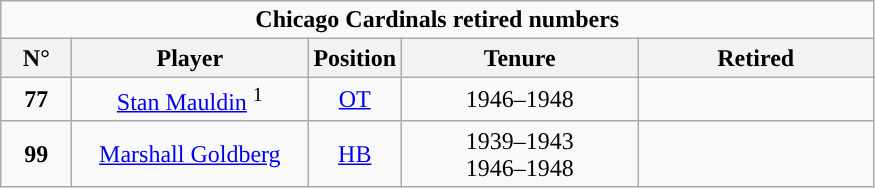<table class="wikitable sortable" style="text-align:center">
<tr>
<td colspan="5"><strong>Chicago Cardinals retired numbers</strong></td>
</tr>
<tr>
<th width="40">N°</th>
<th width="150">Player</th>
<th width="40">Position</th>
<th width="150">Tenure</th>
<th width="150">Retired</th>
</tr>
<tr>
<td><strong>77</strong></td>
<td><a href='#'>Stan Mauldin</a> <sup>1</sup></td>
<td><a href='#'>OT</a></td>
<td>1946–1948</td>
<td></td>
</tr>
<tr>
<td><strong>99</strong></td>
<td><a href='#'>Marshall Goldberg</a></td>
<td><a href='#'>HB</a></td>
<td>1939–1943<br>1946–1948</td>
<td></td>
</tr>
</table>
